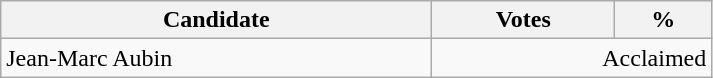<table style="width:475px;" class="wikitable">
<tr>
<th align="center">Candidate</th>
<th align="center">Votes</th>
<th align="center">%</th>
</tr>
<tr>
<td align="left">Jean-Marc Aubin</td>
<td align="right" colspan="2" align="center">Acclaimed</td>
</tr>
</table>
